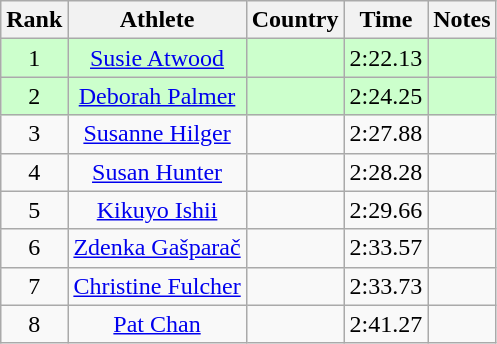<table class="wikitable sortable" style="text-align:center">
<tr>
<th>Rank</th>
<th>Athlete</th>
<th>Country</th>
<th>Time</th>
<th>Notes</th>
</tr>
<tr bgcolor=ccffcc>
<td>1</td>
<td><a href='#'>Susie Atwood</a></td>
<td align=left></td>
<td>2:22.13</td>
<td></td>
</tr>
<tr bgcolor=ccffcc>
<td>2</td>
<td><a href='#'>Deborah Palmer</a></td>
<td align=left></td>
<td>2:24.25</td>
<td></td>
</tr>
<tr>
<td>3</td>
<td><a href='#'>Susanne Hilger</a></td>
<td align=left></td>
<td>2:27.88</td>
<td></td>
</tr>
<tr>
<td>4</td>
<td><a href='#'>Susan Hunter</a></td>
<td align=left></td>
<td>2:28.28</td>
<td></td>
</tr>
<tr>
<td>5</td>
<td><a href='#'>Kikuyo Ishii</a></td>
<td align=left></td>
<td>2:29.66</td>
<td></td>
</tr>
<tr>
<td>6</td>
<td><a href='#'>Zdenka Gašparač</a></td>
<td align=left></td>
<td>2:33.57</td>
<td></td>
</tr>
<tr>
<td>7</td>
<td><a href='#'>Christine Fulcher</a></td>
<td align=left></td>
<td>2:33.73</td>
<td></td>
</tr>
<tr>
<td>8</td>
<td><a href='#'>Pat Chan</a></td>
<td align=left></td>
<td>2:41.27</td>
<td></td>
</tr>
</table>
